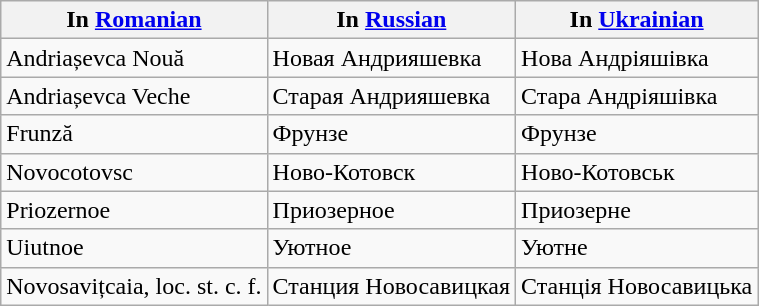<table class="wikitable">
<tr>
<th>In <a href='#'>Romanian</a></th>
<th>In <a href='#'>Russian</a></th>
<th>In <a href='#'>Ukrainian</a></th>
</tr>
<tr>
<td>Andriașevca Nouă</td>
<td>Новая Андрияшевка</td>
<td>Нова Андріяшівка</td>
</tr>
<tr>
<td>Andriașevca Veche</td>
<td>Старая Андрияшевка</td>
<td>Стара Андріяшівка</td>
</tr>
<tr>
<td>Frunză</td>
<td>Фрунзе</td>
<td>Фрунзе</td>
</tr>
<tr>
<td>Novocotovsc</td>
<td>Ново-Котовск</td>
<td>Ново-Котовськ</td>
</tr>
<tr>
<td>Priozernoe</td>
<td>Приозерное</td>
<td>Приозерне</td>
</tr>
<tr>
<td>Uiutnoe</td>
<td>Уютное</td>
<td>Уютне</td>
</tr>
<tr>
<td>Novosavițcaia, loc. st. c. f.</td>
<td>Станция Новосавицкая</td>
<td>Станція Новосавицька</td>
</tr>
</table>
